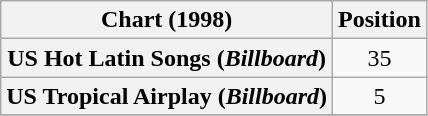<table class="wikitable plainrowheaders " style="text-align:center;">
<tr>
<th scope="col">Chart (1998)</th>
<th scope="col">Position</th>
</tr>
<tr>
<th scope="row">US Hot Latin Songs (<em>Billboard</em>)</th>
<td align="center">35</td>
</tr>
<tr>
<th scope="row">US Tropical Airplay (<em>Billboard</em>)</th>
<td>5</td>
</tr>
<tr>
</tr>
</table>
